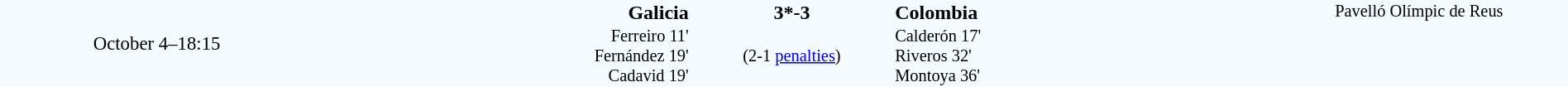<table style="width: 100%; background:#F5FAFF;" cellspacing="0">
<tr>
<td style=font-size:95% align=center rowspan=3 width=20%>October 4–18:15</td>
</tr>
<tr>
<td width=24% align=right><strong>Galicia</strong></td>
<td align=center width=13%><strong>3*-3</strong></td>
<td width=24%><strong>Colombia</strong></td>
<td style=font-size:85% rowspan=3 valign=top align=center>Pavelló Olímpic de Reus</td>
</tr>
<tr style=font-size:85%>
<td align=right valign=top>Ferreiro 11'<br>Fernández 19'<br>Cadavid 19'</td>
<td align=center>(2-1 <a href='#'>penalties</a>)</td>
<td valign=top>Calderón 17'<br>Riveros 32'<br>Montoya 36'</td>
</tr>
</table>
